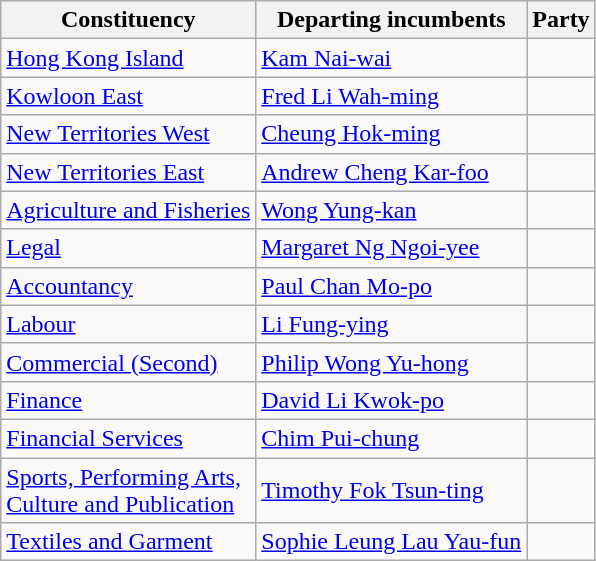<table class="wikitable">
<tr>
<th>Constituency</th>
<th>Departing incumbents</th>
<th colspan="2">Party</th>
</tr>
<tr>
<td><a href='#'>Hong Kong Island</a></td>
<td><a href='#'>Kam Nai-wai</a></td>
<td></td>
</tr>
<tr>
<td><a href='#'>Kowloon East</a></td>
<td><a href='#'>Fred Li Wah-ming</a></td>
<td></td>
</tr>
<tr>
<td><a href='#'>New Territories West</a></td>
<td><a href='#'>Cheung Hok-ming</a></td>
<td></td>
</tr>
<tr>
<td><a href='#'>New Territories East</a></td>
<td><a href='#'>Andrew Cheng Kar-foo</a></td>
<td></td>
</tr>
<tr>
<td><a href='#'>Agriculture and Fisheries</a></td>
<td><a href='#'>Wong Yung-kan</a></td>
<td></td>
</tr>
<tr>
<td><a href='#'>Legal</a></td>
<td><a href='#'>Margaret Ng Ngoi-yee</a></td>
<td></td>
</tr>
<tr>
<td><a href='#'>Accountancy</a></td>
<td><a href='#'>Paul Chan Mo-po</a></td>
<td></td>
</tr>
<tr>
<td><a href='#'>Labour</a></td>
<td><a href='#'>Li Fung-ying</a></td>
<td></td>
</tr>
<tr>
<td><a href='#'>Commercial (Second)</a></td>
<td><a href='#'>Philip Wong Yu-hong</a></td>
<td></td>
</tr>
<tr>
<td><a href='#'>Finance</a></td>
<td><a href='#'>David Li Kwok-po</a></td>
<td></td>
</tr>
<tr>
<td><a href='#'>Financial Services</a></td>
<td><a href='#'>Chim Pui-chung</a></td>
<td></td>
</tr>
<tr>
<td><a href='#'>Sports, Performing Arts, <br>Culture and Publication</a></td>
<td><a href='#'>Timothy Fok Tsun-ting</a></td>
<td></td>
</tr>
<tr>
<td><a href='#'>Textiles and Garment</a></td>
<td><a href='#'>Sophie Leung Lau Yau-fun</a></td>
<td></td>
</tr>
</table>
